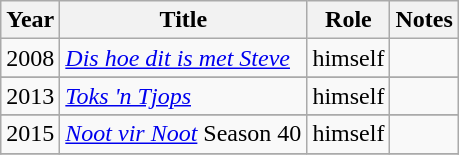<table class="wikitable sortable">
<tr>
<th>Year</th>
<th>Title</th>
<th>Role</th>
<th>Notes</th>
</tr>
<tr>
<td>2008</td>
<td><em><a href='#'>Dis hoe dit is met Steve</a></em></td>
<td>himself</td>
<td></td>
</tr>
<tr>
</tr>
<tr>
<td>2013</td>
<td><em><a href='#'>Toks 'n Tjops</a></em></td>
<td>himself</td>
<td></td>
</tr>
<tr>
</tr>
<tr>
<td>2015</td>
<td><em><a href='#'>Noot vir Noot</a></em> Season 40</td>
<td>himself</td>
<td></td>
</tr>
<tr>
</tr>
</table>
